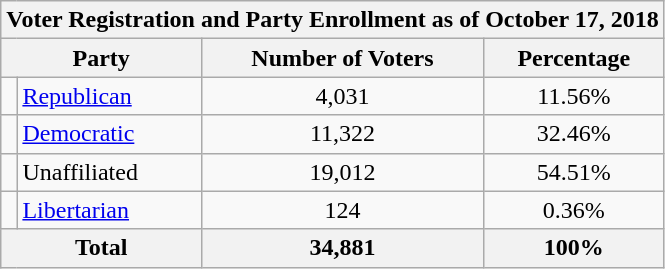<table class=wikitable>
<tr>
<th colspan = 6>Voter Registration and Party Enrollment as of October 17, 2018</th>
</tr>
<tr>
<th colspan = 2>Party</th>
<th>Number of Voters</th>
<th>Percentage</th>
</tr>
<tr>
<td></td>
<td><a href='#'>Republican</a></td>
<td align = center>4,031</td>
<td align = center>11.56%</td>
</tr>
<tr>
<td></td>
<td><a href='#'>Democratic</a></td>
<td align = center>11,322</td>
<td align = center>32.46%</td>
</tr>
<tr>
<td></td>
<td>Unaffiliated</td>
<td align = center>19,012</td>
<td align = center>54.51%</td>
</tr>
<tr>
<td></td>
<td><a href='#'>Libertarian</a></td>
<td align = center>124</td>
<td align = center>0.36%</td>
</tr>
<tr>
<th colspan = 2>Total</th>
<th align = center>34,881</th>
<th align = center>100%</th>
</tr>
</table>
